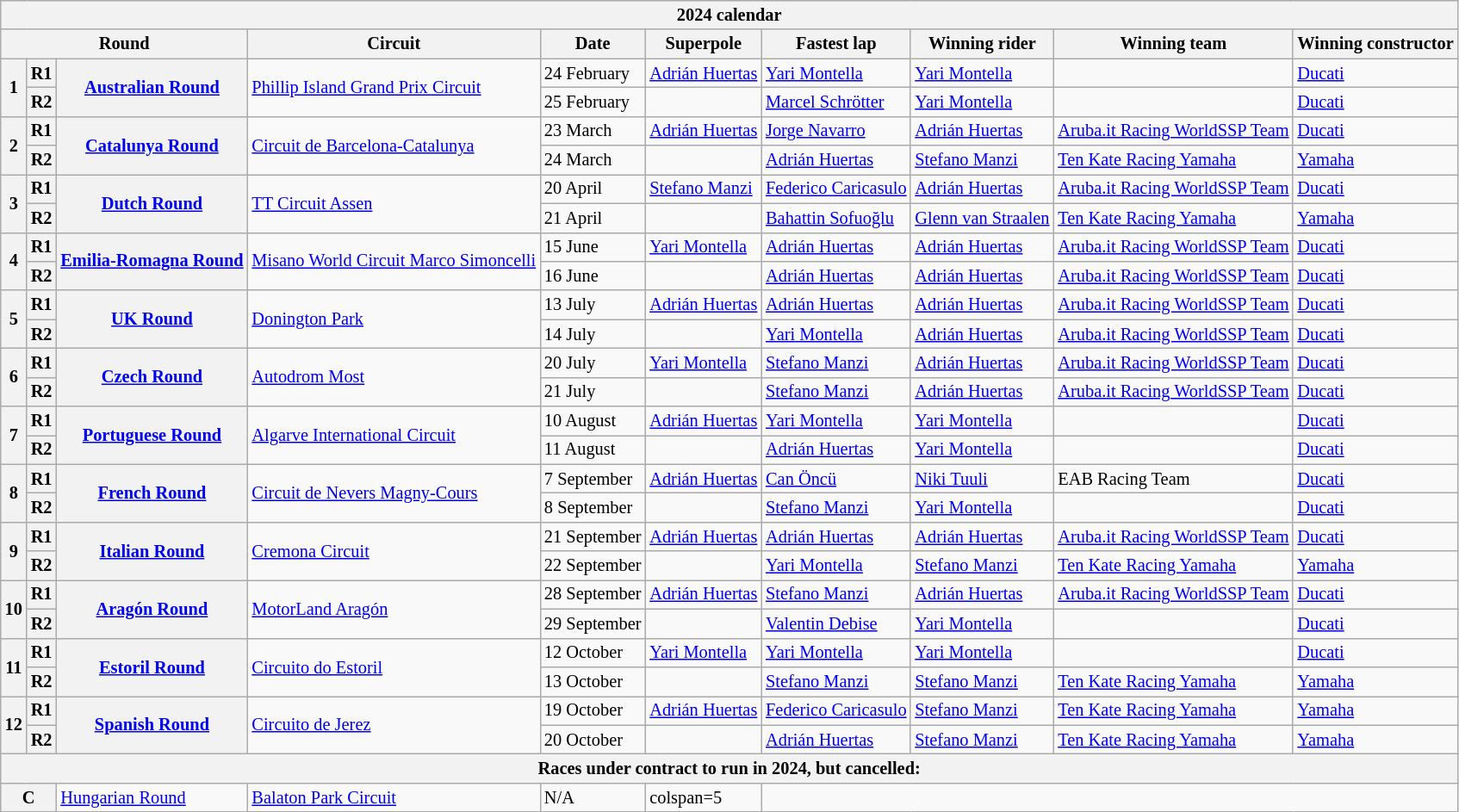<table class="wikitable" style="font-size: 85%">
<tr>
<th colspan=11>2024 calendar</th>
</tr>
<tr>
<th colspan=3>Round</th>
<th>Circuit</th>
<th>Date</th>
<th>Superpole</th>
<th>Fastest lap</th>
<th>Winning rider</th>
<th>Winning team</th>
<th nowrap>Winning constructor</th>
</tr>
<tr>
<th rowspan=2>1</th>
<th>R1</th>
<th rowspan=2 nowrap> <a href='#'>Australian Round</a></th>
<td rowspan=2 nowrap><a href='#'>Phillip Island Grand Prix Circuit</a></td>
<td>24 February</td>
<td nowrap> <a href='#'>Adrián Huertas</a></td>
<td> <a href='#'>Yari Montella</a></td>
<td> <a href='#'>Yari Montella</a></td>
<td> </td>
<td> <a href='#'>Ducati</a></td>
</tr>
<tr>
<th>R2</th>
<td>25 February</td>
<td></td>
<td> <a href='#'>Marcel Schrötter</a></td>
<td> <a href='#'>Yari Montella</a></td>
<td> </td>
<td> <a href='#'>Ducati</a></td>
</tr>
<tr>
<th rowspan=2>2</th>
<th>R1</th>
<th rowspan=2 nowrap> <a href='#'>Catalunya Round</a></th>
<td rowspan=2><a href='#'>Circuit de Barcelona-Catalunya</a></td>
<td>23 March</td>
<td> <a href='#'>Adrián Huertas</a></td>
<td> <a href='#'>Jorge Navarro</a></td>
<td> <a href='#'>Adrián Huertas</a></td>
<td nowrap> <a href='#'>Aruba.it Racing WorldSSP Team</a></td>
<td> <a href='#'>Ducati</a></td>
</tr>
<tr>
<th>R2</th>
<td>24 March</td>
<td></td>
<td> <a href='#'>Adrián Huertas</a></td>
<td> <a href='#'>Stefano Manzi</a></td>
<td> <a href='#'>Ten Kate Racing Yamaha</a></td>
<td> <a href='#'>Yamaha</a></td>
</tr>
<tr>
<th rowspan=2>3</th>
<th>R1</th>
<th rowspan=2 nowrap> <a href='#'>Dutch Round</a></th>
<td rowspan=2 nowrap><a href='#'>TT Circuit Assen</a></td>
<td>20 April</td>
<td> <a href='#'>Stefano Manzi</a></td>
<td nowrap> <a href='#'>Federico Caricasulo</a></td>
<td> <a href='#'>Adrián Huertas</a></td>
<td> <a href='#'>Aruba.it Racing WorldSSP Team</a></td>
<td> <a href='#'>Ducati</a></td>
</tr>
<tr>
<th>R2</th>
<td>21 April</td>
<td></td>
<td> <a href='#'>Bahattin Sofuoğlu</a></td>
<td nowrap> <a href='#'>Glenn van Straalen</a></td>
<td> <a href='#'>Ten Kate Racing Yamaha</a></td>
<td> <a href='#'>Yamaha</a></td>
</tr>
<tr>
<th rowspan=2>4</th>
<th>R1</th>
<th rowspan=2 nowrap> <a href='#'>Emilia-Romagna Round</a></th>
<td rowspan=2 nowrap><a href='#'>Misano World Circuit Marco Simoncelli</a></td>
<td>15 June</td>
<td> <a href='#'>Yari Montella</a></td>
<td> <a href='#'>Adrián Huertas</a></td>
<td> <a href='#'>Adrián Huertas</a></td>
<td> <a href='#'>Aruba.it Racing WorldSSP Team</a></td>
<td> <a href='#'>Ducati</a></td>
</tr>
<tr>
<th>R2</th>
<td>16 June</td>
<td></td>
<td> <a href='#'>Adrián Huertas</a></td>
<td> <a href='#'>Adrián Huertas</a></td>
<td> <a href='#'>Aruba.it Racing WorldSSP Team</a></td>
<td> <a href='#'>Ducati</a></td>
</tr>
<tr>
<th rowspan=2>5</th>
<th>R1</th>
<th rowspan=2> <a href='#'>UK Round</a></th>
<td rowspan=2 nowrap><a href='#'>Donington Park</a></td>
<td>13 July</td>
<td> <a href='#'>Adrián Huertas</a></td>
<td> <a href='#'>Adrián Huertas</a></td>
<td> <a href='#'>Adrián Huertas</a></td>
<td> <a href='#'>Aruba.it Racing WorldSSP Team</a></td>
<td> <a href='#'>Ducati</a></td>
</tr>
<tr>
<th>R2</th>
<td>14 July</td>
<td></td>
<td> <a href='#'>Yari Montella</a></td>
<td> <a href='#'>Adrián Huertas</a></td>
<td> <a href='#'>Aruba.it Racing WorldSSP Team</a></td>
<td> <a href='#'>Ducati</a></td>
</tr>
<tr>
<th rowspan=2>6</th>
<th>R1</th>
<th rowspan=2> <a href='#'>Czech Round</a></th>
<td rowspan=2 nowrap><a href='#'>Autodrom Most</a></td>
<td>20 July</td>
<td> <a href='#'>Yari Montella</a></td>
<td> <a href='#'>Stefano Manzi</a></td>
<td> <a href='#'>Adrián Huertas</a></td>
<td> <a href='#'>Aruba.it Racing WorldSSP Team</a></td>
<td> <a href='#'>Ducati</a></td>
</tr>
<tr>
<th>R2</th>
<td>21 July</td>
<td></td>
<td> <a href='#'>Stefano Manzi</a></td>
<td> <a href='#'>Adrián Huertas</a></td>
<td> <a href='#'>Aruba.it Racing WorldSSP Team</a></td>
<td> <a href='#'>Ducati</a></td>
</tr>
<tr>
<th rowspan=2>7</th>
<th>R1</th>
<th rowspan=2> <a href='#'>Portuguese Round</a></th>
<td rowspan=2><a href='#'>Algarve International Circuit</a></td>
<td>10 August</td>
<td> <a href='#'>Adrián Huertas</a></td>
<td> <a href='#'>Yari Montella</a></td>
<td> <a href='#'>Yari Montella</a></td>
<td> </td>
<td> <a href='#'>Ducati</a></td>
</tr>
<tr>
<th>R2</th>
<td>11 August</td>
<td></td>
<td> <a href='#'>Adrián Huertas</a></td>
<td> <a href='#'>Yari Montella</a></td>
<td> </td>
<td> <a href='#'>Ducati</a></td>
</tr>
<tr>
<th rowspan=2>8</th>
<th>R1</th>
<th rowspan=2> <a href='#'>French Round</a></th>
<td rowspan=2><a href='#'>Circuit de Nevers Magny-Cours</a></td>
<td>7 September</td>
<td> <a href='#'>Adrián Huertas</a></td>
<td> <a href='#'>Can Öncü</a></td>
<td> <a href='#'>Niki Tuuli</a></td>
<td> EAB Racing Team</td>
<td> <a href='#'>Ducati</a></td>
</tr>
<tr>
<th>R2</th>
<td>8 September</td>
<td></td>
<td> <a href='#'>Stefano Manzi</a></td>
<td> <a href='#'>Yari Montella</a></td>
<td> </td>
<td> <a href='#'>Ducati</a></td>
</tr>
<tr>
<th rowspan=2>9</th>
<th>R1</th>
<th rowspan=2> <a href='#'>Italian Round</a></th>
<td rowspan=2><a href='#'>Cremona Circuit</a></td>
<td>21 September</td>
<td> <a href='#'>Adrián Huertas</a></td>
<td> <a href='#'>Adrián Huertas</a></td>
<td> <a href='#'>Adrián Huertas</a></td>
<td> <a href='#'>Aruba.it Racing WorldSSP Team</a></td>
<td> <a href='#'>Ducati</a></td>
</tr>
<tr>
<th>R2</th>
<td>22 September</td>
<td></td>
<td> <a href='#'>Yari Montella</a></td>
<td> <a href='#'>Stefano Manzi</a></td>
<td> <a href='#'>Ten Kate Racing Yamaha</a></td>
<td> <a href='#'>Yamaha</a></td>
</tr>
<tr>
<th rowspan=2>10</th>
<th>R1</th>
<th rowspan=2> <a href='#'>Aragón Round</a></th>
<td rowspan=2><a href='#'>MotorLand Aragón</a></td>
<td nowrap>28 September</td>
<td> <a href='#'>Adrián Huertas</a></td>
<td> <a href='#'>Stefano Manzi</a></td>
<td> <a href='#'>Adrián Huertas</a></td>
<td> <a href='#'>Aruba.it Racing WorldSSP Team</a></td>
<td> <a href='#'>Ducati</a></td>
</tr>
<tr>
<th>R2</th>
<td>29 September</td>
<td></td>
<td> <a href='#'>Valentin Debise</a></td>
<td> <a href='#'>Yari Montella</a></td>
<td> </td>
<td> <a href='#'>Ducati</a></td>
</tr>
<tr>
<th rowspan=2>11</th>
<th>R1</th>
<th rowspan=2> <a href='#'>Estoril Round</a></th>
<td rowspan=2><a href='#'>Circuito do Estoril</a></td>
<td>12 October</td>
<td> <a href='#'>Yari Montella</a></td>
<td> <a href='#'>Yari Montella</a></td>
<td> <a href='#'>Yari Montella</a></td>
<td> </td>
<td> <a href='#'>Ducati</a></td>
</tr>
<tr>
<th>R2</th>
<td>13 October</td>
<td></td>
<td> <a href='#'>Stefano Manzi</a></td>
<td> <a href='#'>Stefano Manzi</a></td>
<td> <a href='#'>Ten Kate Racing Yamaha</a></td>
<td> <a href='#'>Yamaha</a></td>
</tr>
<tr>
<th rowspan=2>12</th>
<th>R1</th>
<th rowspan=2> <a href='#'>Spanish Round</a></th>
<td rowspan=2><a href='#'>Circuito de Jerez</a></td>
<td>19 October</td>
<td> <a href='#'>Adrián Huertas</a></td>
<td> <a href='#'>Federico Caricasulo</a></td>
<td> <a href='#'>Stefano Manzi</a></td>
<td> <a href='#'>Ten Kate Racing Yamaha</a></td>
<td> <a href='#'>Yamaha</a></td>
</tr>
<tr>
<th>R2</th>
<td>20 October</td>
<td></td>
<td> <a href='#'>Adrián Huertas</a></td>
<td> <a href='#'>Stefano Manzi</a></td>
<td> <a href='#'>Ten Kate Racing Yamaha</a></td>
<td> <a href='#'>Yamaha</a></td>
</tr>
<tr>
<th colspan=10>Races under contract to run in 2024, but cancelled:</th>
</tr>
<tr>
<th colspan=2>C</th>
<td> <a href='#'>Hungarian Round</a></td>
<td><a href='#'>Balaton Park Circuit</a></td>
<td>N/A</td>
<td>colspan=5 </td>
</tr>
<tr>
</tr>
</table>
